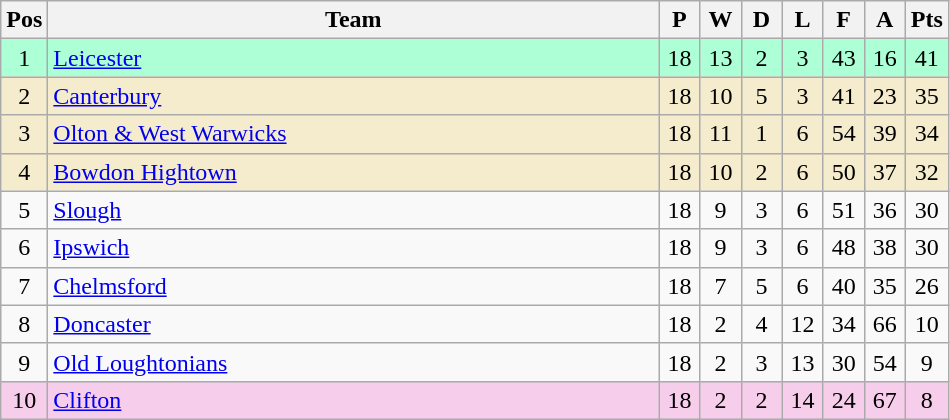<table class="wikitable" style="font-size: 100%">
<tr>
<th width=20>Pos</th>
<th width=400>Team</th>
<th width=20>P</th>
<th width=20>W</th>
<th width=20>D</th>
<th width=20>L</th>
<th width=20>F</th>
<th width=20>A</th>
<th width=20>Pts</th>
</tr>
<tr align=center style="background: #ADFFD6;">
<td>1</td>
<td align="left"><a href='#'>Leicester</a></td>
<td>18</td>
<td>13</td>
<td>2</td>
<td>3</td>
<td>43</td>
<td>16</td>
<td>41</td>
</tr>
<tr align=center style="background: #F5ECCE;">
<td>2</td>
<td align="left"><a href='#'>Canterbury</a></td>
<td>18</td>
<td>10</td>
<td>5</td>
<td>3</td>
<td>41</td>
<td>23</td>
<td>35</td>
</tr>
<tr align=center style="background: #F5ECCE;">
<td>3</td>
<td align="left"><a href='#'>Olton & West Warwicks</a></td>
<td>18</td>
<td>11</td>
<td>1</td>
<td>6</td>
<td>54</td>
<td>39</td>
<td>34</td>
</tr>
<tr align=center style="background: #F5ECCE;">
<td>4</td>
<td align="left"><a href='#'>Bowdon Hightown</a></td>
<td>18</td>
<td>10</td>
<td>2</td>
<td>6</td>
<td>50</td>
<td>37</td>
<td>32</td>
</tr>
<tr align=center>
<td>5</td>
<td align="left"><a href='#'>Slough</a></td>
<td>18</td>
<td>9</td>
<td>3</td>
<td>6</td>
<td>51</td>
<td>36</td>
<td>30</td>
</tr>
<tr align=center>
<td>6</td>
<td align="left"><a href='#'>Ipswich</a></td>
<td>18</td>
<td>9</td>
<td>3</td>
<td>6</td>
<td>48</td>
<td>38</td>
<td>30</td>
</tr>
<tr align=center>
<td>7</td>
<td align="left"><a href='#'>Chelmsford</a></td>
<td>18</td>
<td>7</td>
<td>5</td>
<td>6</td>
<td>40</td>
<td>35</td>
<td>26</td>
</tr>
<tr align=center>
<td>8</td>
<td align="left"><a href='#'>Doncaster</a></td>
<td>18</td>
<td>2</td>
<td>4</td>
<td>12</td>
<td>34</td>
<td>66</td>
<td>10</td>
</tr>
<tr align=center>
<td>9</td>
<td align="left"><a href='#'>Old Loughtonians</a></td>
<td>18</td>
<td>2</td>
<td>3</td>
<td>13</td>
<td>30</td>
<td>54</td>
<td>9</td>
</tr>
<tr align=center style="background: #F6CEEC;">
<td>10</td>
<td align="left"><a href='#'>Clifton</a></td>
<td>18</td>
<td>2</td>
<td>2</td>
<td>14</td>
<td>24</td>
<td>67</td>
<td>8</td>
</tr>
</table>
